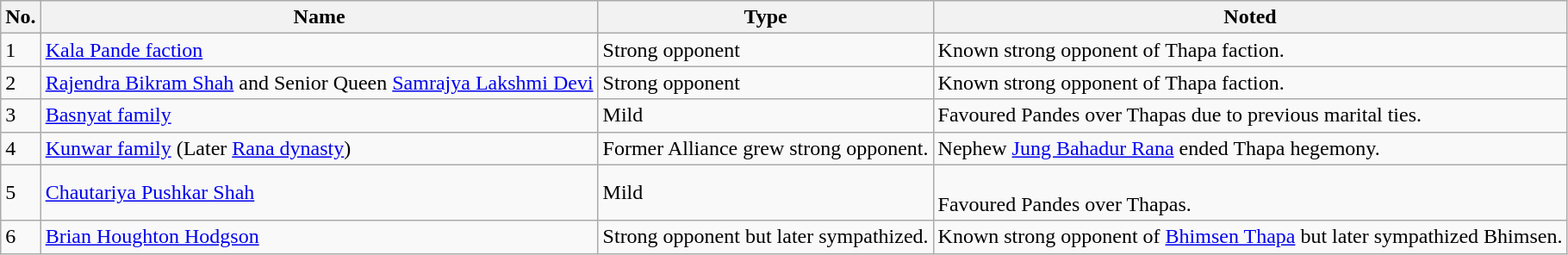<table class="wikitable sortable">
<tr>
<th>No.</th>
<th>Name</th>
<th>Type</th>
<th>Noted</th>
</tr>
<tr>
<td>1</td>
<td><a href='#'>Kala Pande faction</a></td>
<td>Strong opponent</td>
<td>Known strong opponent of Thapa faction.</td>
</tr>
<tr>
<td>2</td>
<td><a href='#'>Rajendra Bikram Shah</a> and Senior Queen <a href='#'>Samrajya Lakshmi Devi</a></td>
<td>Strong opponent</td>
<td>Known strong opponent of Thapa faction.</td>
</tr>
<tr>
<td>3</td>
<td><a href='#'>Basnyat family</a></td>
<td>Mild</td>
<td>Favoured Pandes over Thapas due to previous marital ties.</td>
</tr>
<tr>
<td>4</td>
<td><a href='#'>Kunwar family</a> (Later <a href='#'>Rana dynasty</a>)</td>
<td>Former Alliance grew strong opponent.</td>
<td>Nephew <a href='#'>Jung Bahadur Rana</a> ended Thapa hegemony.</td>
</tr>
<tr>
<td>5</td>
<td><a href='#'>Chautariya Pushkar Shah</a></td>
<td>Mild</td>
<td><br>Favoured Pandes over Thapas.</td>
</tr>
<tr>
<td>6</td>
<td><a href='#'>Brian Houghton Hodgson</a></td>
<td>Strong opponent but later sympathized.</td>
<td>Known strong opponent of <a href='#'>Bhimsen Thapa</a> but later sympathized Bhimsen.</td>
</tr>
</table>
